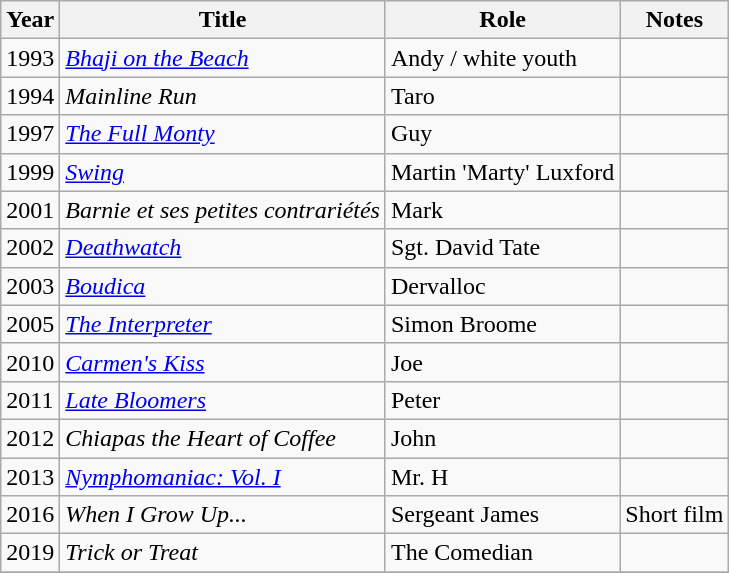<table class="wikitable sortable">
<tr>
<th>Year</th>
<th>Title</th>
<th>Role</th>
<th>Notes</th>
</tr>
<tr>
<td>1993</td>
<td><em><a href='#'>Bhaji on the Beach</a></em></td>
<td>Andy / white youth</td>
<td></td>
</tr>
<tr>
<td>1994</td>
<td><em>Mainline Run</em></td>
<td>Taro</td>
<td></td>
</tr>
<tr>
<td>1997</td>
<td><em><a href='#'>The Full Monty</a></em></td>
<td>Guy</td>
<td></td>
</tr>
<tr>
<td>1999</td>
<td><em><a href='#'>Swing</a></em></td>
<td>Martin 'Marty' Luxford</td>
<td></td>
</tr>
<tr>
<td>2001</td>
<td><em>Barnie et ses petites contrariétés</em></td>
<td>Mark</td>
<td></td>
</tr>
<tr>
<td>2002</td>
<td><em><a href='#'>Deathwatch</a></em></td>
<td>Sgt. David Tate</td>
<td></td>
</tr>
<tr>
<td>2003</td>
<td><em><a href='#'>Boudica</a></em></td>
<td>Dervalloc</td>
<td></td>
</tr>
<tr>
<td>2005</td>
<td><em><a href='#'>The Interpreter</a></em></td>
<td>Simon Broome</td>
<td></td>
</tr>
<tr>
<td>2010</td>
<td><em><a href='#'>Carmen's Kiss</a></em></td>
<td>Joe</td>
<td></td>
</tr>
<tr>
<td>2011</td>
<td><em><a href='#'>Late Bloomers</a></em></td>
<td>Peter</td>
<td></td>
</tr>
<tr>
<td>2012</td>
<td><em>Chiapas the Heart of Coffee</em></td>
<td>John</td>
<td></td>
</tr>
<tr>
<td>2013</td>
<td><em><a href='#'>Nymphomaniac: Vol. I</a></em></td>
<td>Mr. H</td>
<td></td>
</tr>
<tr>
<td>2016</td>
<td><em>When I Grow Up...</em></td>
<td>Sergeant James</td>
<td>Short film</td>
</tr>
<tr>
<td>2019</td>
<td><em>Trick or Treat</em></td>
<td>The Comedian</td>
<td></td>
</tr>
<tr>
</tr>
</table>
